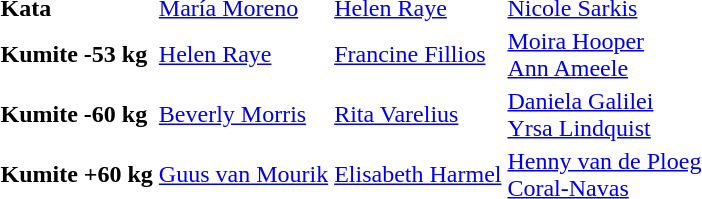<table>
<tr>
<td><strong>Kata</strong></td>
<td> <a href='#'>María Moreno</a></td>
<td> <a href='#'>Helen Raye</a></td>
<td> <a href='#'>Nicole Sarkis</a></td>
</tr>
<tr>
<td><strong>Kumite -53 kg</strong></td>
<td> <a href='#'>Helen Raye</a></td>
<td> <a href='#'>Francine Fillios</a></td>
<td> <a href='#'>Moira Hooper</a> <br>  <a href='#'>Ann Ameele</a></td>
</tr>
<tr>
<td><strong>Kumite -60 kg</strong></td>
<td> <a href='#'>Beverly Morris</a></td>
<td> <a href='#'>Rita Varelius</a></td>
<td> <a href='#'>Daniela Galilei</a> <br>  <a href='#'>Yrsa Lindquist</a></td>
</tr>
<tr>
<td><strong>Kumite +60 kg</strong></td>
<td> <a href='#'>Guus van Mourik</a></td>
<td> <a href='#'>Elisabeth Harmel</a></td>
<td> <a href='#'>Henny van de Ploeg</a> <br>  <a href='#'>Coral-Navas</a></td>
</tr>
</table>
